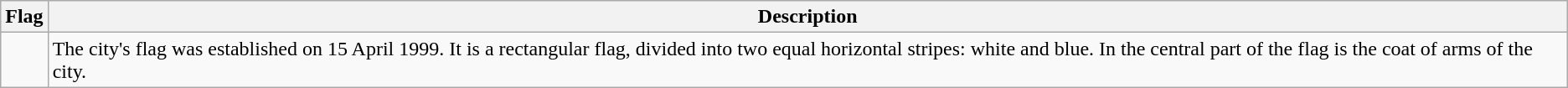<table class="wikitable" style="text-align: left">
<tr>
<th>Flag</th>
<th>Description</th>
</tr>
<tr>
<td></td>
<td>The city's flag was established on 15 April 1999. It is a rectangular flag, divided into two equal horizontal stripes: white and blue. In the central part of the flag is the coat of arms of the city.</td>
</tr>
</table>
